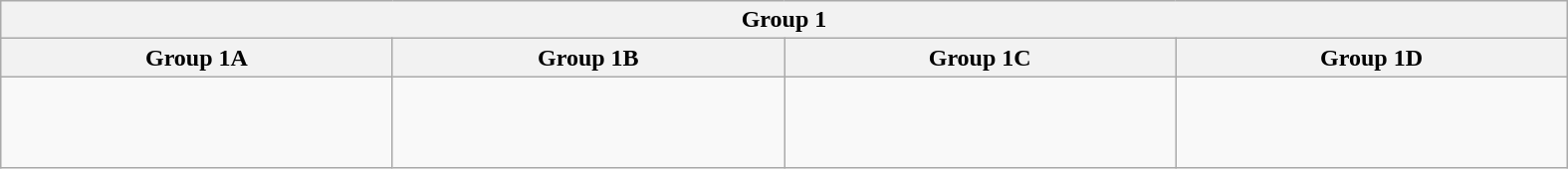<table class="wikitable" width=1050>
<tr>
<th colspan=4>Group 1</th>
</tr>
<tr>
<th width=25%>Group 1A</th>
<th width=25%>Group 1B</th>
<th width=25%>Group 1C</th>
<th width=25%>Group 1D</th>
</tr>
<tr>
<td><br><br>
<br>
</td>
<td><br><br>
<br>
</td>
<td><br><br>
<br>
</td>
<td><br><br>
<br>
</td>
</tr>
</table>
